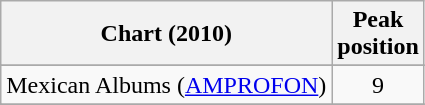<table class="wikitable sortable">
<tr>
<th>Chart (2010)</th>
<th>Peak<br>position</th>
</tr>
<tr>
</tr>
<tr>
</tr>
<tr>
</tr>
<tr>
<td>Mexican Albums (<a href='#'>AMPROFON</a>)</td>
<td align="center">9</td>
</tr>
<tr>
</tr>
<tr>
</tr>
<tr>
</tr>
<tr>
</tr>
</table>
